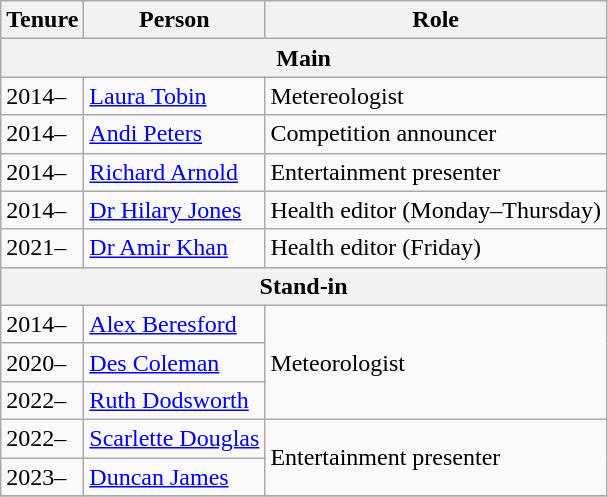<table class="wikitable">
<tr>
<th>Tenure</th>
<th>Person</th>
<th>Role</th>
</tr>
<tr>
<th colspan="3">Main</th>
</tr>
<tr>
<td>2014–</td>
<td><a href='#'>Laura Tobin</a></td>
<td>Metereologist</td>
</tr>
<tr>
<td>2014–</td>
<td><a href='#'>Andi Peters</a></td>
<td>Competition announcer</td>
</tr>
<tr>
<td>2014–</td>
<td><a href='#'>Richard Arnold</a></td>
<td>Entertainment presenter</td>
</tr>
<tr>
<td>2014–</td>
<td><a href='#'>Dr Hilary Jones</a></td>
<td>Health editor (Monday–Thursday)</td>
</tr>
<tr>
<td>2021–</td>
<td><a href='#'>Dr Amir Khan</a></td>
<td>Health editor (Friday)</td>
</tr>
<tr>
<th colspan="3">Stand-in</th>
</tr>
<tr>
<td>2014–</td>
<td><a href='#'>Alex Beresford</a></td>
<td rowspan="3">Meteorologist</td>
</tr>
<tr>
<td>2020–</td>
<td><a href='#'>Des Coleman</a></td>
</tr>
<tr>
<td>2022–</td>
<td><a href='#'>Ruth Dodsworth</a></td>
</tr>
<tr>
<td>2022–</td>
<td><a href='#'>Scarlette Douglas</a></td>
<td rowspan="2">Entertainment presenter</td>
</tr>
<tr>
<td>2023–</td>
<td><a href='#'>Duncan James</a></td>
</tr>
<tr>
</tr>
</table>
